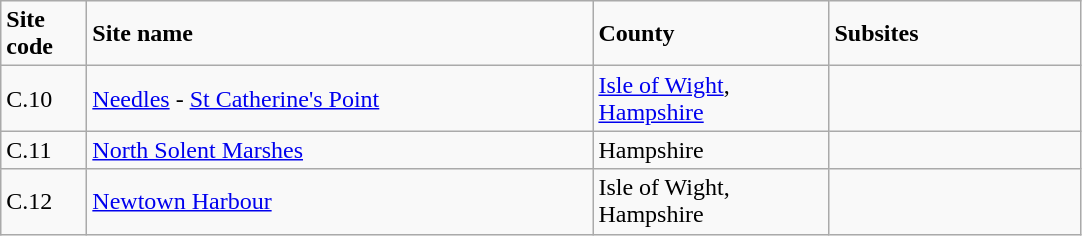<table class="wikitable">
<tr>
<td style="width:50px"><strong>Site code</strong></td>
<td style="width:330px"><strong>Site name</strong></td>
<td style="width:150px"><strong>County</strong></td>
<td style="width:160px"><strong>Subsites</strong></td>
</tr>
<tr>
<td>C.10</td>
<td><a href='#'>Needles</a> - <a href='#'>St Catherine's Point</a></td>
<td><a href='#'>Isle of Wight</a>, <a href='#'>Hampshire</a></td>
<td></td>
</tr>
<tr>
<td>C.11</td>
<td><a href='#'>North Solent Marshes</a></td>
<td>Hampshire</td>
<td></td>
</tr>
<tr>
<td>C.12</td>
<td><a href='#'>Newtown Harbour</a></td>
<td>Isle of Wight, Hampshire</td>
<td></td>
</tr>
</table>
